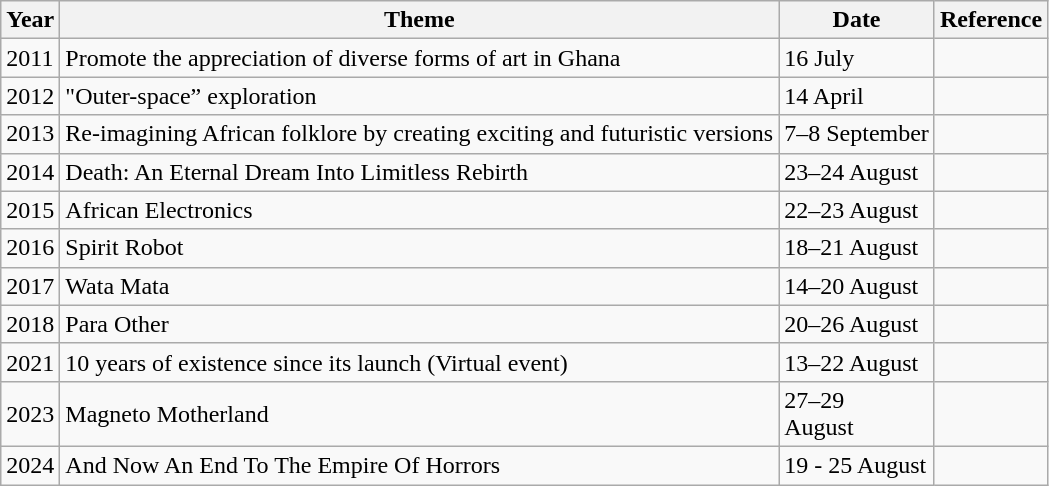<table class="wikitable">
<tr>
<th>Year</th>
<th>Theme</th>
<th>Date</th>
<th>Reference</th>
</tr>
<tr>
<td>2011</td>
<td>Promote the appreciation of diverse forms of art in Ghana</td>
<td>16 July</td>
<td></td>
</tr>
<tr>
<td>2012</td>
<td>"Outer-space” exploration</td>
<td>14 April</td>
<td></td>
</tr>
<tr>
<td>2013</td>
<td>Re-imagining African folklore by creating exciting and futuristic versions</td>
<td>7–8 September</td>
<td></td>
</tr>
<tr>
<td>2014</td>
<td>Death: An Eternal Dream Into Limitless Rebirth</td>
<td>23–24 August</td>
<td></td>
</tr>
<tr>
<td>2015</td>
<td>African Electronics</td>
<td>22–23 August</td>
<td></td>
</tr>
<tr>
<td>2016</td>
<td>Spirit Robot</td>
<td>18–21 August</td>
<td></td>
</tr>
<tr>
<td>2017</td>
<td>Wata Mata</td>
<td>14–20 August</td>
<td></td>
</tr>
<tr>
<td>2018</td>
<td>Para Other</td>
<td>20–26 August</td>
<td></td>
</tr>
<tr>
<td>2021</td>
<td>10 years of existence since its launch (Virtual event)</td>
<td>13–22 August</td>
<td></td>
</tr>
<tr>
<td>2023</td>
<td>Magneto Motherland</td>
<td>27–29<br>August</td>
<td></td>
</tr>
<tr>
<td>2024</td>
<td>And Now An End To The Empire Of Horrors</td>
<td>19 - 25 August</td>
<td></td>
</tr>
</table>
